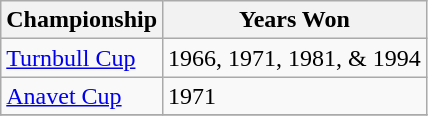<table class="wikitable">
<tr>
<th>Championship</th>
<th>Years Won</th>
</tr>
<tr>
<td><a href='#'>Turnbull Cup</a></td>
<td>1966, 1971, 1981, & 1994</td>
</tr>
<tr>
<td><a href='#'>Anavet Cup</a></td>
<td>1971</td>
</tr>
<tr>
</tr>
</table>
